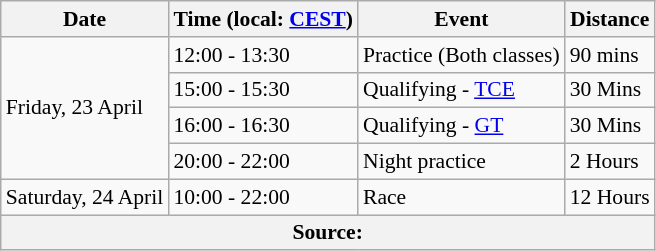<table class="wikitable" style="font-size: 90%;">
<tr>
<th>Date</th>
<th>Time (local: <a href='#'>CEST</a>)</th>
<th>Event</th>
<th>Distance</th>
</tr>
<tr>
<td rowspan=4>Friday, 23 April</td>
<td>12:00 - 13:30</td>
<td>Practice (Both classes)</td>
<td>90 mins</td>
</tr>
<tr>
<td>15:00 - 15:30</td>
<td>Qualifying - <a href='#'>TCE</a></td>
<td>30 Mins</td>
</tr>
<tr>
<td>16:00 - 16:30</td>
<td>Qualifying - <a href='#'>GT</a></td>
<td>30 Mins</td>
</tr>
<tr>
<td>20:00 - 22:00</td>
<td>Night practice</td>
<td>2 Hours</td>
</tr>
<tr>
<td>Saturday, 24 April</td>
<td>10:00 - 22:00</td>
<td>Race</td>
<td>12 Hours</td>
</tr>
<tr>
<th colspan=4>Source:</th>
</tr>
</table>
